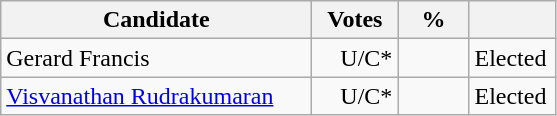<table class="wikitable" border="1" style="text-align:right;">
<tr>
<th align=left width="200">Candidate</th>
<th align=left width="50">Votes</th>
<th align=left width="40">%</th>
<th align=left width="50"></th>
</tr>
<tr>
<td align=left>Gerard Francis</td>
<td>U/C*</td>
<td></td>
<td align=left>Elected</td>
</tr>
<tr>
<td align=left><a href='#'>Visvanathan Rudrakumaran</a></td>
<td>U/C*</td>
<td></td>
<td align=left>Elected</td>
</tr>
</table>
